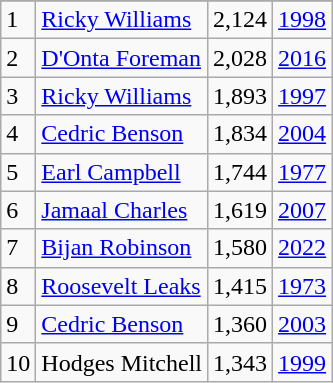<table class="wikitable">
<tr>
</tr>
<tr>
<td>1</td>
<td><a href='#'>Ricky Williams</a></td>
<td>2,124</td>
<td><a href='#'>1998</a></td>
</tr>
<tr>
<td>2</td>
<td><a href='#'>D'Onta Foreman</a></td>
<td>2,028</td>
<td><a href='#'>2016</a></td>
</tr>
<tr>
<td>3</td>
<td><a href='#'>Ricky Williams</a></td>
<td>1,893</td>
<td><a href='#'>1997</a></td>
</tr>
<tr>
<td>4</td>
<td><a href='#'>Cedric Benson</a></td>
<td>1,834</td>
<td><a href='#'>2004</a></td>
</tr>
<tr>
<td>5</td>
<td><a href='#'>Earl Campbell</a></td>
<td>1,744</td>
<td><a href='#'>1977</a></td>
</tr>
<tr>
<td>6</td>
<td><a href='#'>Jamaal Charles</a></td>
<td>1,619</td>
<td><a href='#'>2007</a></td>
</tr>
<tr>
<td>7</td>
<td><a href='#'>Bijan Robinson</a></td>
<td>1,580</td>
<td><a href='#'>2022</a></td>
</tr>
<tr>
<td>8</td>
<td><a href='#'>Roosevelt Leaks</a></td>
<td>1,415</td>
<td><a href='#'>1973</a></td>
</tr>
<tr>
<td>9</td>
<td><a href='#'>Cedric Benson</a></td>
<td>1,360</td>
<td><a href='#'>2003</a></td>
</tr>
<tr>
<td>10</td>
<td>Hodges Mitchell</td>
<td>1,343</td>
<td><a href='#'>1999</a></td>
</tr>
</table>
